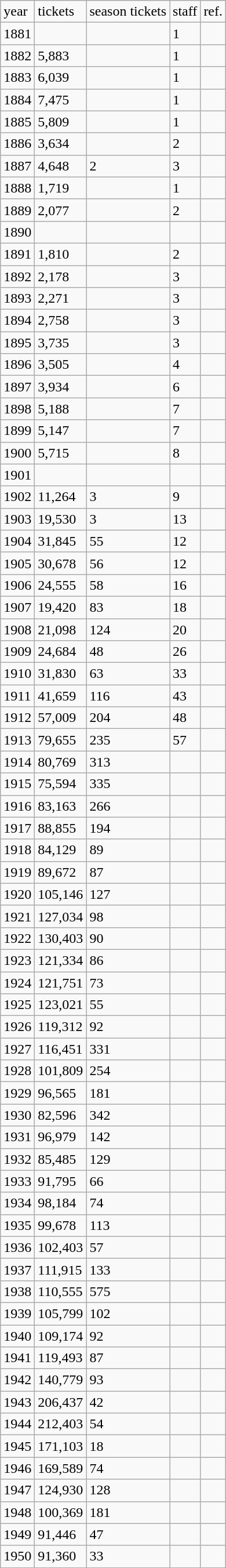<table class="wikitable sortable mw-collapsible mw-collapsed">
<tr>
<td>year</td>
<td>tickets</td>
<td>season tickets</td>
<td>staff</td>
<td>ref.</td>
</tr>
<tr>
<td>1881</td>
<td></td>
<td></td>
<td>1</td>
<td></td>
</tr>
<tr>
<td>1882</td>
<td>5,883</td>
<td></td>
<td>1</td>
<td></td>
</tr>
<tr>
<td>1883</td>
<td>6,039</td>
<td></td>
<td>1</td>
<td></td>
</tr>
<tr>
<td>1884</td>
<td>7,475</td>
<td></td>
<td>1</td>
<td></td>
</tr>
<tr>
<td>1885</td>
<td>5,809</td>
<td></td>
<td>1</td>
<td></td>
</tr>
<tr>
<td>1886</td>
<td>3,634</td>
<td></td>
<td>2</td>
<td></td>
</tr>
<tr>
<td>1887</td>
<td>4,648</td>
<td>2</td>
<td>3</td>
<td></td>
</tr>
<tr>
<td>1888</td>
<td>1,719</td>
<td></td>
<td>1</td>
<td></td>
</tr>
<tr>
<td>1889</td>
<td>2,077</td>
<td></td>
<td>2</td>
<td></td>
</tr>
<tr>
<td>1890</td>
<td></td>
<td></td>
<td></td>
<td></td>
</tr>
<tr>
<td>1891</td>
<td>1,810</td>
<td></td>
<td>2</td>
<td></td>
</tr>
<tr>
<td>1892</td>
<td>2,178</td>
<td></td>
<td>3</td>
<td></td>
</tr>
<tr>
<td>1893</td>
<td>2,271</td>
<td></td>
<td>3</td>
<td></td>
</tr>
<tr>
<td>1894</td>
<td>2,758</td>
<td></td>
<td>3</td>
<td></td>
</tr>
<tr>
<td>1895</td>
<td>3,735</td>
<td></td>
<td>3</td>
<td></td>
</tr>
<tr>
<td>1896</td>
<td>3,505</td>
<td></td>
<td>4</td>
<td></td>
</tr>
<tr>
<td>1897</td>
<td>3,934</td>
<td></td>
<td>6</td>
<td></td>
</tr>
<tr>
<td>1898</td>
<td>5,188</td>
<td></td>
<td>7</td>
<td></td>
</tr>
<tr>
<td>1899</td>
<td>5,147</td>
<td></td>
<td>7</td>
<td></td>
</tr>
<tr>
<td>1900</td>
<td>5,715</td>
<td></td>
<td>8</td>
<td></td>
</tr>
<tr>
<td>1901</td>
<td></td>
<td></td>
<td></td>
<td></td>
</tr>
<tr>
<td>1902</td>
<td>11,264</td>
<td>3</td>
<td>9</td>
<td></td>
</tr>
<tr>
<td>1903</td>
<td>19,530</td>
<td>3</td>
<td>13</td>
<td></td>
</tr>
<tr>
<td>1904</td>
<td>31,845</td>
<td>55</td>
<td>12</td>
<td></td>
</tr>
<tr>
<td>1905</td>
<td>30,678</td>
<td>56</td>
<td>12</td>
<td></td>
</tr>
<tr>
<td>1906</td>
<td>24,555</td>
<td>58</td>
<td>16</td>
<td></td>
</tr>
<tr>
<td>1907</td>
<td>19,420</td>
<td>83</td>
<td>18</td>
<td></td>
</tr>
<tr>
<td>1908</td>
<td>21,098</td>
<td>124</td>
<td>20</td>
<td></td>
</tr>
<tr>
<td>1909</td>
<td>24,684</td>
<td>48</td>
<td>26</td>
<td></td>
</tr>
<tr>
<td>1910</td>
<td>31,830</td>
<td>63</td>
<td>33</td>
<td></td>
</tr>
<tr>
<td>1911</td>
<td>41,659</td>
<td>116</td>
<td>43</td>
<td></td>
</tr>
<tr>
<td>1912</td>
<td>57,009</td>
<td>204</td>
<td>48</td>
<td></td>
</tr>
<tr>
<td>1913</td>
<td>79,655</td>
<td>235</td>
<td>57</td>
<td></td>
</tr>
<tr>
<td>1914</td>
<td>80,769</td>
<td>313</td>
<td></td>
<td></td>
</tr>
<tr>
<td>1915</td>
<td>75,594</td>
<td>335</td>
<td></td>
<td></td>
</tr>
<tr>
<td>1916</td>
<td>83,163</td>
<td>266</td>
<td></td>
<td></td>
</tr>
<tr>
<td>1917</td>
<td>88,855</td>
<td>194</td>
<td></td>
<td></td>
</tr>
<tr>
<td>1918</td>
<td>84,129</td>
<td>89</td>
<td></td>
<td></td>
</tr>
<tr>
<td>1919</td>
<td>89,672</td>
<td>87</td>
<td></td>
<td></td>
</tr>
<tr>
<td>1920</td>
<td>105,146</td>
<td>127</td>
<td></td>
<td></td>
</tr>
<tr>
<td>1921</td>
<td>127,034</td>
<td>98</td>
<td></td>
<td></td>
</tr>
<tr>
<td>1922</td>
<td>130,403</td>
<td>90</td>
<td></td>
<td></td>
</tr>
<tr>
<td>1923</td>
<td>121,334</td>
<td>86</td>
<td></td>
<td></td>
</tr>
<tr>
<td>1924</td>
<td>121,751</td>
<td>73</td>
<td></td>
<td></td>
</tr>
<tr>
<td>1925</td>
<td>123,021</td>
<td>55</td>
<td></td>
<td></td>
</tr>
<tr>
<td>1926</td>
<td>119,312</td>
<td>92</td>
<td></td>
<td></td>
</tr>
<tr>
<td>1927</td>
<td>116,451</td>
<td>331</td>
<td></td>
<td></td>
</tr>
<tr>
<td>1928</td>
<td>101,809</td>
<td>254</td>
<td></td>
<td></td>
</tr>
<tr>
<td>1929</td>
<td>96,565</td>
<td>181</td>
<td></td>
<td></td>
</tr>
<tr>
<td>1930</td>
<td>82,596</td>
<td>342</td>
<td></td>
<td></td>
</tr>
<tr>
<td>1931</td>
<td>96,979</td>
<td>142</td>
<td></td>
<td></td>
</tr>
<tr>
<td>1932</td>
<td>85,485</td>
<td>129</td>
<td></td>
<td></td>
</tr>
<tr>
<td>1933</td>
<td>91,795</td>
<td>66</td>
<td></td>
<td></td>
</tr>
<tr>
<td>1934</td>
<td>98,184</td>
<td>74</td>
<td></td>
<td></td>
</tr>
<tr>
<td>1935</td>
<td>99,678</td>
<td>113</td>
<td></td>
<td></td>
</tr>
<tr>
<td>1936</td>
<td>102,403</td>
<td>57</td>
<td></td>
<td></td>
</tr>
<tr>
<td>1937</td>
<td>111,915</td>
<td>133</td>
<td></td>
<td></td>
</tr>
<tr>
<td>1938</td>
<td>110,555</td>
<td>575</td>
<td></td>
<td></td>
</tr>
<tr>
<td>1939</td>
<td>105,799</td>
<td>102</td>
<td></td>
<td></td>
</tr>
<tr>
<td>1940</td>
<td>109,174</td>
<td>92</td>
<td></td>
<td></td>
</tr>
<tr>
<td>1941</td>
<td>119,493</td>
<td>87</td>
<td></td>
<td></td>
</tr>
<tr>
<td>1942</td>
<td>140,779</td>
<td>93</td>
<td></td>
<td></td>
</tr>
<tr>
<td>1943</td>
<td>206,437</td>
<td>42</td>
<td></td>
<td></td>
</tr>
<tr>
<td>1944</td>
<td>212,403</td>
<td>54</td>
<td></td>
<td></td>
</tr>
<tr>
<td>1945</td>
<td>171,103</td>
<td>18</td>
<td></td>
<td></td>
</tr>
<tr>
<td>1946</td>
<td>169,589</td>
<td>74</td>
<td></td>
<td></td>
</tr>
<tr>
<td>1947</td>
<td>124,930</td>
<td>128</td>
<td></td>
<td></td>
</tr>
<tr>
<td>1948</td>
<td>100,369</td>
<td>181</td>
<td></td>
<td></td>
</tr>
<tr>
<td>1949</td>
<td>91,446</td>
<td>47</td>
<td></td>
<td></td>
</tr>
<tr>
<td>1950</td>
<td>91,360</td>
<td>33</td>
<td></td>
<td></td>
</tr>
</table>
